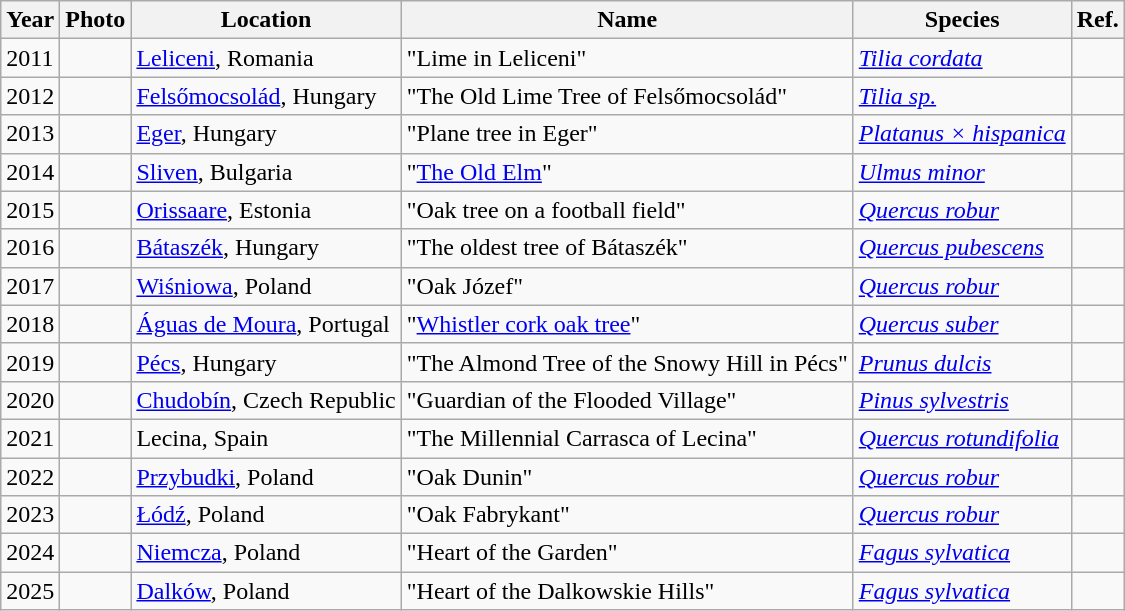<table class="wikitable sortable">
<tr>
<th>Year</th>
<th>Photo</th>
<th>Location</th>
<th>Name</th>
<th>Species</th>
<th>Ref.</th>
</tr>
<tr>
<td>2011</td>
<td></td>
<td> <a href='#'>Leliceni</a>, Romania</td>
<td>"Lime in Leliceni"</td>
<td><em><a href='#'>Tilia cordata</a></em></td>
<td></td>
</tr>
<tr>
<td>2012</td>
<td></td>
<td> <a href='#'>Felsőmocsolád</a>, Hungary</td>
<td>"The Old Lime Tree of Felsőmocsolád"</td>
<td><em><a href='#'>Tilia sp.</a></em></td>
<td></td>
</tr>
<tr>
<td>2013</td>
<td></td>
<td> <a href='#'>Eger</a>, Hungary</td>
<td>"Plane tree in Eger"</td>
<td><em><a href='#'>Platanus × hispanica</a></em></td>
<td></td>
</tr>
<tr>
<td>2014</td>
<td></td>
<td> <a href='#'>Sliven</a>, Bulgaria</td>
<td>"<a href='#'>The Old Elm</a>"</td>
<td><em><a href='#'>Ulmus minor</a></em></td>
<td></td>
</tr>
<tr>
<td>2015</td>
<td></td>
<td> <a href='#'>Orissaare</a>, Estonia</td>
<td>"Oak tree on a football field"</td>
<td><em><a href='#'>Quercus robur</a></em></td>
<td></td>
</tr>
<tr>
<td>2016</td>
<td></td>
<td> <a href='#'>Bátaszék</a>, Hungary</td>
<td>"The oldest tree of Bátaszék"</td>
<td><em><a href='#'>Quercus pubescens</a></em></td>
<td></td>
</tr>
<tr>
<td>2017</td>
<td></td>
<td> <a href='#'>Wiśniowa</a>, Poland</td>
<td>"Oak Józef"</td>
<td><em><a href='#'>Quercus robur</a></em></td>
<td></td>
</tr>
<tr>
<td>2018</td>
<td></td>
<td> <a href='#'>Águas de Moura</a>, Portugal</td>
<td>"<a href='#'>Whistler cork oak tree</a>"</td>
<td><em><a href='#'>Quercus suber</a></em></td>
<td></td>
</tr>
<tr>
<td>2019</td>
<td></td>
<td> <a href='#'>Pécs</a>, Hungary</td>
<td>"The Almond Tree of the Snowy Hill in Pécs"</td>
<td><em><a href='#'>Prunus dulcis</a></em></td>
<td></td>
</tr>
<tr>
<td>2020</td>
<td></td>
<td> <a href='#'>Chudobín</a>, Czech Republic</td>
<td>"Guardian of the Flooded Village" </td>
<td><em><a href='#'>Pinus sylvestris</a></em></td>
<td></td>
</tr>
<tr>
<td>2021</td>
<td></td>
<td> Lecina, Spain</td>
<td>"The Millennial Carrasca of Lecina" </td>
<td><em><a href='#'>Quercus rotundifolia</a></em></td>
<td></td>
</tr>
<tr>
<td>2022</td>
<td></td>
<td> <a href='#'>Przybudki</a>, Poland</td>
<td>"Oak Dunin" </td>
<td><em><a href='#'>Quercus robur</a></em></td>
<td></td>
</tr>
<tr>
<td>2023</td>
<td></td>
<td> <a href='#'>Łódź</a>, Poland</td>
<td>"Oak Fabrykant" </td>
<td><em><a href='#'>Quercus robur</a></em></td>
<td></td>
</tr>
<tr>
<td>2024</td>
<td></td>
<td> <a href='#'>Niemcza</a>, Poland</td>
<td>"Heart of the Garden"</td>
<td><em><a href='#'>Fagus sylvatica</a></em></td>
<td></td>
</tr>
<tr>
<td>2025</td>
<td></td>
<td> <a href='#'>Dalków</a>, Poland</td>
<td>"Heart of the Dalkowskie Hills"</td>
<td><em><a href='#'>Fagus sylvatica</a></em></td>
<td></td>
</tr>
</table>
